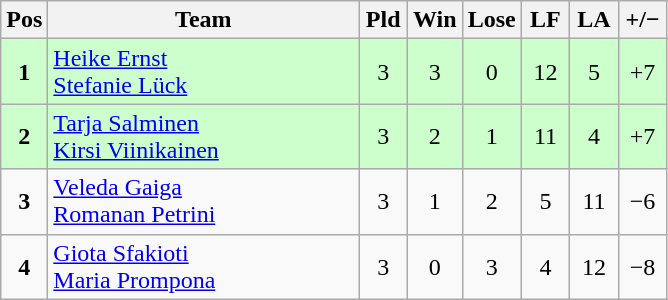<table class="wikitable" style="font-size: 100%">
<tr>
<th width=20>Pos</th>
<th width=200>Team</th>
<th width=25>Pld</th>
<th width=25>Win</th>
<th width=25>Lose</th>
<th width=25>LF</th>
<th width=25>LA</th>
<th width=25>+/−</th>
</tr>
<tr align=center style="background: #ccffcc;">
<td><strong>1</strong></td>
<td align="left"> <a href='#'>Heike Ernst</a><br> <a href='#'>Stefanie Lück</a></td>
<td>3</td>
<td>3</td>
<td>0</td>
<td>12</td>
<td>5</td>
<td>+7</td>
</tr>
<tr align=center style="background: #ccffcc;">
<td><strong>2</strong></td>
<td align="left"> <a href='#'>Tarja Salminen</a><br> <a href='#'>Kirsi Viinikainen</a></td>
<td>3</td>
<td>2</td>
<td>1</td>
<td>11</td>
<td>4</td>
<td>+7</td>
</tr>
<tr align=center>
<td><strong>3</strong></td>
<td align="left"> <a href='#'>Veleda Gaiga</a><br> <a href='#'>Romanan Petrini</a></td>
<td>3</td>
<td>1</td>
<td>2</td>
<td>5</td>
<td>11</td>
<td>−6</td>
</tr>
<tr align=center>
<td><strong>4</strong></td>
<td align="left"> <a href='#'>Giota Sfakioti</a><br> <a href='#'>Maria Prompona</a></td>
<td>3</td>
<td>0</td>
<td>3</td>
<td>4</td>
<td>12</td>
<td>−8</td>
</tr>
</table>
